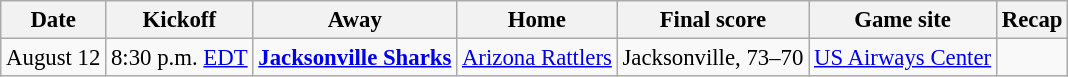<table class="wikitable" style="font-size: 95%;">
<tr>
<th>Date</th>
<th>Kickoff</th>
<th>Away</th>
<th>Home</th>
<th>Final score</th>
<th>Game site</th>
<th>Recap</th>
</tr>
<tr>
<td align="center">August 12</td>
<td align="center">8:30 p.m. <a href='#'>EDT</a></td>
<td align="center"><strong><a href='#'>Jacksonville Sharks</a></strong></td>
<td align="center"><a href='#'>Arizona Rattlers</a></td>
<td align="center">Jacksonville, 73–70</td>
<td align="center"><a href='#'>US Airways Center</a></td>
<td align="center"></td>
</tr>
</table>
